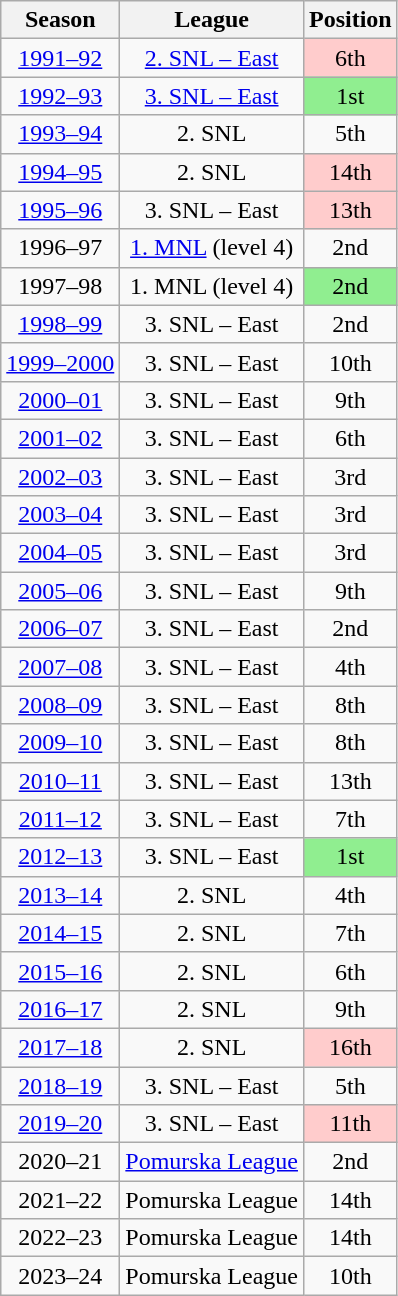<table class="wikitable" style="text-align: center">
<tr>
<th>Season</th>
<th>League</th>
<th>Position</th>
</tr>
<tr>
<td><a href='#'>1991–92</a></td>
<td><a href='#'>2. SNL – East</a></td>
<td style="background: #FFCCCC;">6th</td>
</tr>
<tr>
<td><a href='#'>1992–93</a></td>
<td><a href='#'>3. SNL – East</a></td>
<td style="background: #90EE90;">1st</td>
</tr>
<tr>
<td><a href='#'>1993–94</a></td>
<td>2. SNL</td>
<td>5th</td>
</tr>
<tr>
<td><a href='#'>1994–95</a></td>
<td>2. SNL</td>
<td style="background: #FFCCCC;">14th</td>
</tr>
<tr>
<td><a href='#'>1995–96</a></td>
<td>3. SNL – East</td>
<td style="background: #FFCCCC;">13th</td>
</tr>
<tr>
<td>1996–97</td>
<td><a href='#'>1. MNL</a> (level 4)</td>
<td>2nd</td>
</tr>
<tr>
<td>1997–98</td>
<td>1. MNL (level 4)</td>
<td style="background: #90EE90;">2nd</td>
</tr>
<tr>
<td><a href='#'>1998–99</a></td>
<td>3. SNL – East</td>
<td>2nd</td>
</tr>
<tr>
<td><a href='#'>1999–2000</a></td>
<td>3. SNL – East</td>
<td>10th</td>
</tr>
<tr>
<td><a href='#'>2000–01</a></td>
<td>3. SNL – East</td>
<td>9th</td>
</tr>
<tr>
<td><a href='#'>2001–02</a></td>
<td>3. SNL – East</td>
<td>6th</td>
</tr>
<tr>
<td><a href='#'>2002–03</a></td>
<td>3. SNL – East</td>
<td>3rd</td>
</tr>
<tr>
<td><a href='#'>2003–04</a></td>
<td>3. SNL – East</td>
<td>3rd</td>
</tr>
<tr>
<td><a href='#'>2004–05</a></td>
<td>3. SNL – East</td>
<td>3rd</td>
</tr>
<tr>
<td><a href='#'>2005–06</a></td>
<td>3. SNL – East</td>
<td>9th</td>
</tr>
<tr>
<td><a href='#'>2006–07</a></td>
<td>3. SNL – East</td>
<td>2nd</td>
</tr>
<tr>
<td><a href='#'>2007–08</a></td>
<td>3. SNL – East</td>
<td>4th</td>
</tr>
<tr>
<td><a href='#'>2008–09</a></td>
<td>3. SNL – East</td>
<td>8th</td>
</tr>
<tr>
<td><a href='#'>2009–10</a></td>
<td>3. SNL – East</td>
<td>8th</td>
</tr>
<tr>
<td><a href='#'>2010–11</a></td>
<td>3. SNL – East</td>
<td>13th</td>
</tr>
<tr>
<td><a href='#'>2011–12</a></td>
<td>3. SNL – East</td>
<td>7th</td>
</tr>
<tr>
<td><a href='#'>2012–13</a></td>
<td>3. SNL – East</td>
<td style="background: #90EE90;">1st</td>
</tr>
<tr>
<td><a href='#'>2013–14</a></td>
<td>2. SNL</td>
<td>4th</td>
</tr>
<tr>
<td><a href='#'>2014–15</a></td>
<td>2. SNL</td>
<td>7th</td>
</tr>
<tr>
<td><a href='#'>2015–16</a></td>
<td>2. SNL</td>
<td>6th</td>
</tr>
<tr>
<td><a href='#'>2016–17</a></td>
<td>2. SNL</td>
<td>9th</td>
</tr>
<tr>
<td><a href='#'>2017–18</a></td>
<td>2. SNL</td>
<td style="background: #FFCCCC;">16th</td>
</tr>
<tr>
<td><a href='#'>2018–19</a></td>
<td>3. SNL – East</td>
<td>5th</td>
</tr>
<tr>
<td><a href='#'>2019–20</a></td>
<td>3. SNL – East</td>
<td style="background: #FFCCCC;">11th</td>
</tr>
<tr>
<td>2020–21</td>
<td><a href='#'>Pomurska League</a></td>
<td>2nd</td>
</tr>
<tr>
<td>2021–22</td>
<td>Pomurska League</td>
<td>14th</td>
</tr>
<tr>
<td>2022–23</td>
<td>Pomurska League</td>
<td>14th</td>
</tr>
<tr>
<td>2023–24</td>
<td>Pomurska League</td>
<td>10th</td>
</tr>
</table>
